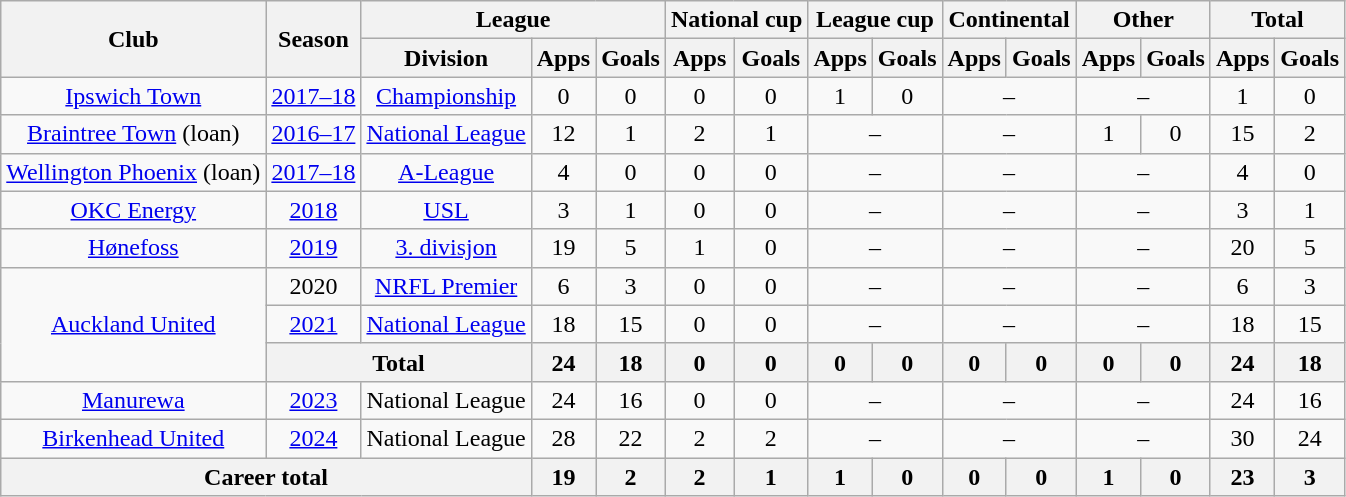<table class="wikitable" style="text-align:center">
<tr>
<th rowspan="2">Club</th>
<th rowspan="2">Season</th>
<th colspan="3">League</th>
<th colspan="2">National cup</th>
<th colspan="2">League cup</th>
<th colspan="2">Continental</th>
<th colspan="2">Other</th>
<th colspan="2">Total</th>
</tr>
<tr>
<th>Division</th>
<th>Apps</th>
<th>Goals</th>
<th>Apps</th>
<th>Goals</th>
<th>Apps</th>
<th>Goals</th>
<th>Apps</th>
<th>Goals</th>
<th>Apps</th>
<th>Goals</th>
<th>Apps</th>
<th>Goals</th>
</tr>
<tr>
<td><a href='#'>Ipswich Town</a></td>
<td><a href='#'>2017–18</a></td>
<td><a href='#'>Championship</a></td>
<td>0</td>
<td>0</td>
<td>0</td>
<td>0</td>
<td>1</td>
<td>0</td>
<td colspan="2">–</td>
<td colspan="2">–</td>
<td>1</td>
<td>0</td>
</tr>
<tr>
<td><a href='#'>Braintree Town</a> (loan)</td>
<td><a href='#'>2016–17</a></td>
<td><a href='#'>National League</a></td>
<td>12</td>
<td>1</td>
<td>2</td>
<td>1</td>
<td colspan="2">–</td>
<td colspan="2">–</td>
<td>1</td>
<td>0</td>
<td>15</td>
<td>2</td>
</tr>
<tr>
<td><a href='#'>Wellington Phoenix</a> (loan)</td>
<td><a href='#'>2017–18</a></td>
<td><a href='#'>A-League</a></td>
<td>4</td>
<td>0</td>
<td>0</td>
<td>0</td>
<td colspan="2">–</td>
<td colspan="2">–</td>
<td colspan="2">–</td>
<td>4</td>
<td>0</td>
</tr>
<tr>
<td><a href='#'>OKC Energy</a></td>
<td><a href='#'>2018</a></td>
<td><a href='#'>USL</a></td>
<td>3</td>
<td>1</td>
<td>0</td>
<td>0</td>
<td colspan="2">–</td>
<td colspan="2">–</td>
<td colspan="2">–</td>
<td>3</td>
<td>1</td>
</tr>
<tr>
<td><a href='#'>Hønefoss</a></td>
<td><a href='#'>2019</a></td>
<td><a href='#'>3. divisjon</a></td>
<td>19</td>
<td>5</td>
<td>1</td>
<td>0</td>
<td colspan="2">–</td>
<td colspan="2">–</td>
<td colspan="2">–</td>
<td>20</td>
<td>5</td>
</tr>
<tr>
<td rowspan=3><a href='#'>Auckland United</a></td>
<td>2020</td>
<td><a href='#'>NRFL Premier</a></td>
<td>6</td>
<td>3</td>
<td>0</td>
<td>0</td>
<td colspan="2">–</td>
<td colspan="2">–</td>
<td colspan="2">–</td>
<td>6</td>
<td>3</td>
</tr>
<tr>
<td><a href='#'>2021</a></td>
<td><a href='#'>National League</a></td>
<td>18</td>
<td>15</td>
<td>0</td>
<td>0</td>
<td colspan="2">–</td>
<td colspan="2">–</td>
<td colspan="2">–</td>
<td>18</td>
<td>15</td>
</tr>
<tr>
<th colspan=2>Total</th>
<th>24</th>
<th>18</th>
<th>0</th>
<th>0</th>
<th>0</th>
<th>0</th>
<th>0</th>
<th>0</th>
<th>0</th>
<th>0</th>
<th>24</th>
<th>18</th>
</tr>
<tr>
<td><a href='#'>Manurewa</a></td>
<td><a href='#'>2023</a></td>
<td>National League</td>
<td>24</td>
<td>16</td>
<td>0</td>
<td>0</td>
<td colspan="2">–</td>
<td colspan="2">–</td>
<td colspan="2">–</td>
<td>24</td>
<td>16</td>
</tr>
<tr>
<td><a href='#'>Birkenhead United</a></td>
<td><a href='#'>2024</a></td>
<td>National League</td>
<td>28</td>
<td>22</td>
<td>2</td>
<td>2</td>
<td colspan="2">–</td>
<td colspan="2">–</td>
<td colspan="2">–</td>
<td>30</td>
<td>24</td>
</tr>
<tr>
<th colspan="3">Career total</th>
<th>19</th>
<th>2</th>
<th>2</th>
<th>1</th>
<th>1</th>
<th>0</th>
<th>0</th>
<th>0</th>
<th>1</th>
<th>0</th>
<th>23</th>
<th>3</th>
</tr>
</table>
